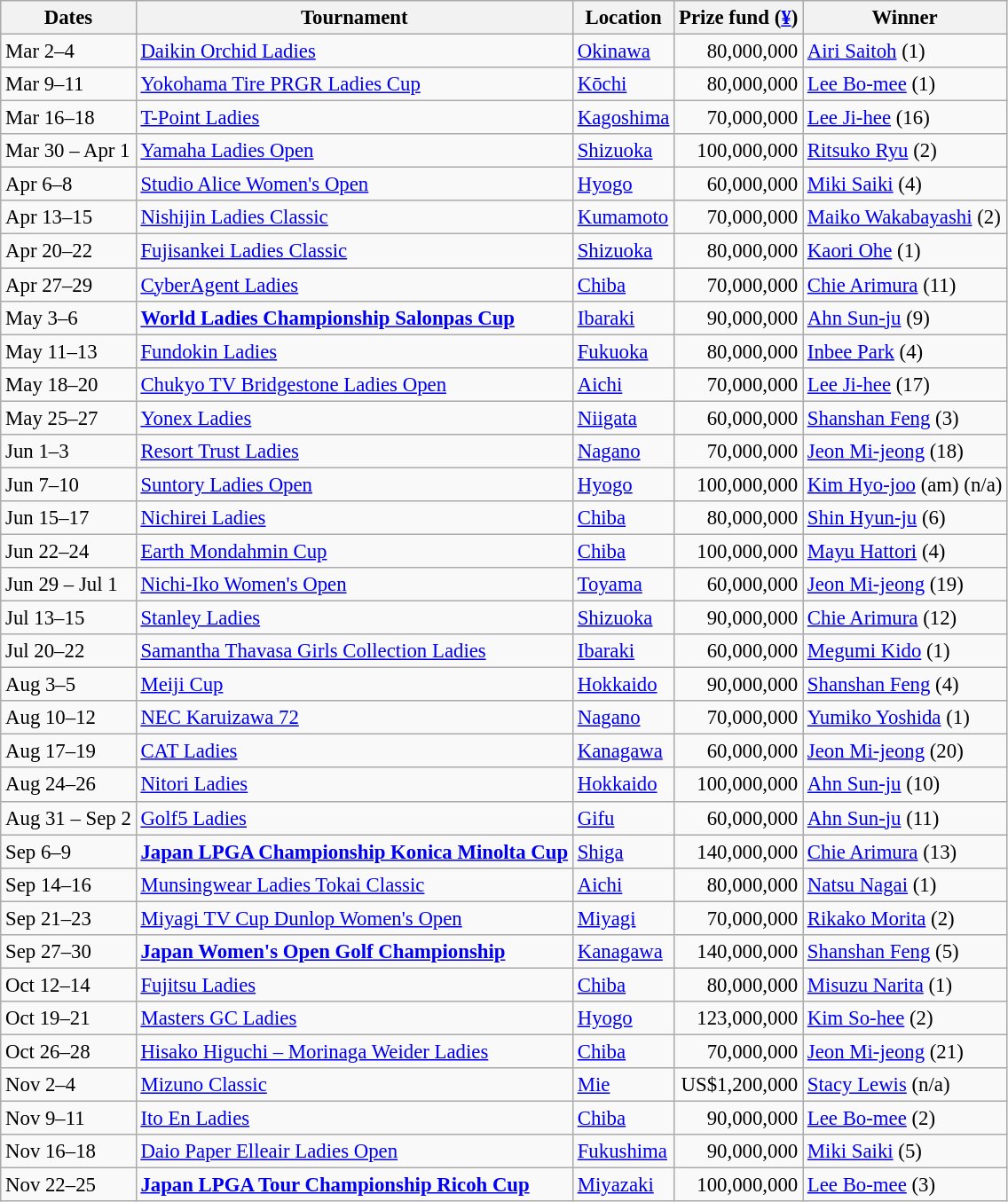<table class="wikitable sortable" style="font-size:95%;">
<tr>
<th>Dates</th>
<th>Tournament</th>
<th>Location</th>
<th>Prize fund (<a href='#'>¥</a>)</th>
<th>Winner</th>
</tr>
<tr>
<td>Mar 2–4</td>
<td><a href='#'>Daikin Orchid Ladies</a></td>
<td><a href='#'>Okinawa</a></td>
<td align=right>80,000,000</td>
<td> <a href='#'>Airi Saitoh</a> (1)</td>
</tr>
<tr>
<td>Mar 9–11</td>
<td><a href='#'>Yokohama Tire PRGR Ladies Cup</a></td>
<td><a href='#'>Kōchi</a></td>
<td align=right>80,000,000</td>
<td> <a href='#'>Lee Bo-mee</a> (1)</td>
</tr>
<tr>
<td>Mar 16–18</td>
<td><a href='#'>T-Point Ladies</a></td>
<td><a href='#'>Kagoshima</a></td>
<td align=right>70,000,000</td>
<td> <a href='#'>Lee Ji-hee</a> (16)</td>
</tr>
<tr>
<td>Mar 30 – Apr 1</td>
<td><a href='#'>Yamaha Ladies Open</a></td>
<td><a href='#'>Shizuoka</a></td>
<td align=right>100,000,000</td>
<td> <a href='#'>Ritsuko Ryu</a> (2)</td>
</tr>
<tr>
<td>Apr 6–8</td>
<td><a href='#'>Studio Alice Women's Open</a></td>
<td><a href='#'>Hyogo</a></td>
<td align=right>60,000,000</td>
<td> <a href='#'>Miki Saiki</a> (4)</td>
</tr>
<tr>
<td>Apr 13–15</td>
<td><a href='#'>Nishijin Ladies Classic</a></td>
<td><a href='#'>Kumamoto</a></td>
<td align=right>70,000,000</td>
<td> <a href='#'>Maiko Wakabayashi</a> (2)</td>
</tr>
<tr>
<td>Apr 20–22</td>
<td><a href='#'>Fujisankei Ladies Classic</a></td>
<td><a href='#'>Shizuoka</a></td>
<td align=right>80,000,000</td>
<td> <a href='#'>Kaori Ohe</a> (1)</td>
</tr>
<tr>
<td>Apr 27–29</td>
<td><a href='#'>CyberAgent Ladies</a></td>
<td><a href='#'>Chiba</a></td>
<td align=right>70,000,000</td>
<td> <a href='#'>Chie Arimura</a> (11)</td>
</tr>
<tr>
<td>May 3–6</td>
<td><strong><a href='#'>World Ladies Championship Salonpas Cup</a></strong></td>
<td><a href='#'>Ibaraki</a></td>
<td align=right>90,000,000</td>
<td> <a href='#'>Ahn Sun-ju</a> (9)</td>
</tr>
<tr>
<td>May 11–13</td>
<td><a href='#'>Fundokin Ladies</a></td>
<td><a href='#'>Fukuoka</a></td>
<td align=right>80,000,000</td>
<td> <a href='#'>Inbee Park</a> (4)</td>
</tr>
<tr>
<td>May 18–20</td>
<td><a href='#'>Chukyo TV Bridgestone Ladies Open</a></td>
<td><a href='#'>Aichi</a></td>
<td align=right>70,000,000</td>
<td> <a href='#'>Lee Ji-hee</a> (17)</td>
</tr>
<tr>
<td>May 25–27</td>
<td><a href='#'>Yonex Ladies</a></td>
<td><a href='#'>Niigata</a></td>
<td align=right>60,000,000</td>
<td> <a href='#'>Shanshan Feng</a> (3)</td>
</tr>
<tr>
<td>Jun 1–3</td>
<td><a href='#'>Resort Trust Ladies</a></td>
<td><a href='#'>Nagano</a></td>
<td align=right>70,000,000</td>
<td> <a href='#'>Jeon Mi-jeong</a> (18)</td>
</tr>
<tr>
<td>Jun 7–10</td>
<td><a href='#'>Suntory Ladies Open</a></td>
<td><a href='#'>Hyogo</a></td>
<td align=right>100,000,000</td>
<td> <a href='#'>Kim Hyo-joo</a> (am) (n/a)</td>
</tr>
<tr>
<td>Jun 15–17</td>
<td><a href='#'>Nichirei Ladies</a></td>
<td><a href='#'>Chiba</a></td>
<td align=right>80,000,000</td>
<td> <a href='#'>Shin Hyun-ju</a> (6)</td>
</tr>
<tr>
<td>Jun 22–24</td>
<td><a href='#'>Earth Mondahmin Cup</a></td>
<td><a href='#'>Chiba</a></td>
<td align=right>100,000,000</td>
<td> <a href='#'>Mayu Hattori</a> (4)</td>
</tr>
<tr>
<td>Jun 29 – Jul 1</td>
<td><a href='#'>Nichi-Iko Women's Open</a></td>
<td><a href='#'>Toyama</a></td>
<td align=right>60,000,000</td>
<td> <a href='#'>Jeon Mi-jeong</a> (19)</td>
</tr>
<tr>
<td>Jul 13–15</td>
<td><a href='#'>Stanley Ladies</a></td>
<td><a href='#'>Shizuoka</a></td>
<td align=right>90,000,000</td>
<td> <a href='#'>Chie Arimura</a> (12)</td>
</tr>
<tr>
<td>Jul 20–22</td>
<td><a href='#'>Samantha Thavasa Girls Collection Ladies</a></td>
<td><a href='#'>Ibaraki</a></td>
<td align=right>60,000,000</td>
<td> <a href='#'>Megumi Kido</a> (1)</td>
</tr>
<tr>
<td>Aug 3–5</td>
<td><a href='#'>Meiji Cup</a></td>
<td><a href='#'>Hokkaido</a></td>
<td align=right>90,000,000</td>
<td> <a href='#'>Shanshan Feng</a> (4)</td>
</tr>
<tr>
<td>Aug 10–12</td>
<td><a href='#'>NEC Karuizawa 72</a></td>
<td><a href='#'>Nagano</a></td>
<td align=right>70,000,000</td>
<td> <a href='#'>Yumiko Yoshida</a> (1)</td>
</tr>
<tr>
<td>Aug 17–19</td>
<td><a href='#'>CAT Ladies</a></td>
<td><a href='#'>Kanagawa</a></td>
<td align=right>60,000,000</td>
<td> <a href='#'>Jeon Mi-jeong</a> (20)</td>
</tr>
<tr>
<td>Aug 24–26</td>
<td><a href='#'>Nitori Ladies</a></td>
<td><a href='#'>Hokkaido</a></td>
<td align=right>100,000,000</td>
<td> <a href='#'>Ahn Sun-ju</a> (10)</td>
</tr>
<tr>
<td>Aug 31 – Sep 2</td>
<td><a href='#'>Golf5 Ladies</a></td>
<td><a href='#'>Gifu</a></td>
<td align=right>60,000,000</td>
<td> <a href='#'>Ahn Sun-ju</a> (11)</td>
</tr>
<tr>
<td>Sep 6–9</td>
<td><strong><a href='#'>Japan LPGA Championship Konica Minolta Cup</a></strong></td>
<td><a href='#'>Shiga</a></td>
<td align=right>140,000,000</td>
<td> <a href='#'>Chie Arimura</a> (13)</td>
</tr>
<tr>
<td>Sep 14–16</td>
<td><a href='#'>Munsingwear Ladies Tokai Classic</a></td>
<td><a href='#'>Aichi</a></td>
<td align=right>80,000,000</td>
<td> <a href='#'>Natsu Nagai</a> (1)</td>
</tr>
<tr>
<td>Sep 21–23</td>
<td><a href='#'>Miyagi TV Cup Dunlop Women's Open</a></td>
<td><a href='#'>Miyagi</a></td>
<td align=right>70,000,000</td>
<td> <a href='#'>Rikako Morita</a> (2)</td>
</tr>
<tr>
<td>Sep 27–30</td>
<td><strong><a href='#'>Japan Women's Open Golf Championship</a></strong></td>
<td><a href='#'>Kanagawa</a></td>
<td align=right>140,000,000</td>
<td> <a href='#'>Shanshan Feng</a> (5)</td>
</tr>
<tr>
<td>Oct 12–14</td>
<td><a href='#'>Fujitsu Ladies</a></td>
<td><a href='#'>Chiba</a></td>
<td align=right>80,000,000</td>
<td> <a href='#'>Misuzu Narita</a> (1)</td>
</tr>
<tr>
<td>Oct 19–21</td>
<td><a href='#'>Masters GC Ladies</a></td>
<td><a href='#'>Hyogo</a></td>
<td align=right>123,000,000</td>
<td> <a href='#'>Kim So-hee</a> (2)</td>
</tr>
<tr>
<td>Oct 26–28</td>
<td><a href='#'>Hisako Higuchi – Morinaga Weider Ladies</a></td>
<td><a href='#'>Chiba</a></td>
<td align=right>70,000,000</td>
<td> <a href='#'>Jeon Mi-jeong</a> (21)</td>
</tr>
<tr>
<td>Nov 2–4</td>
<td><a href='#'>Mizuno Classic</a></td>
<td><a href='#'>Mie</a></td>
<td align=right>US$1,200,000</td>
<td> <a href='#'>Stacy Lewis</a> (n/a)</td>
</tr>
<tr>
<td>Nov 9–11</td>
<td><a href='#'>Ito En Ladies</a></td>
<td><a href='#'>Chiba</a></td>
<td align=right>90,000,000</td>
<td> <a href='#'>Lee Bo-mee</a> (2)</td>
</tr>
<tr>
<td>Nov 16–18</td>
<td><a href='#'>Daio Paper Elleair Ladies Open</a></td>
<td><a href='#'>Fukushima</a></td>
<td align=right>90,000,000</td>
<td> <a href='#'>Miki Saiki</a> (5)</td>
</tr>
<tr>
<td>Nov 22–25</td>
<td><strong><a href='#'>Japan LPGA Tour Championship Ricoh Cup</a></strong></td>
<td><a href='#'>Miyazaki</a></td>
<td align=right>100,000,000</td>
<td> <a href='#'>Lee Bo-mee</a> (3)</td>
</tr>
</table>
